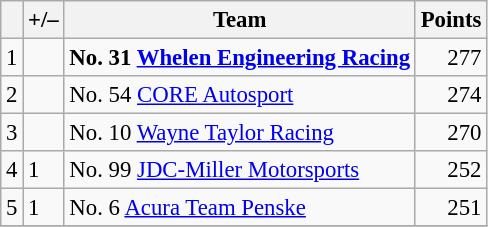<table class="wikitable" style="font-size: 95%;">
<tr>
<th scope="col"></th>
<th scope="col">+/–</th>
<th scope="col">Team</th>
<th scope="col">Points</th>
</tr>
<tr>
<td align=center>1</td>
<td align="left"></td>
<td><strong> No. 31 <a href='#'>Whelen Engineering Racing</a></strong></td>
<td align=right>277</td>
</tr>
<tr>
<td align=center>2</td>
<td align="left"></td>
<td> No. 54 <a href='#'>CORE Autosport</a></td>
<td align=right>274</td>
</tr>
<tr>
<td align=center>3</td>
<td align="left"></td>
<td> No. 10 <a href='#'>Wayne Taylor Racing</a></td>
<td align=right>270</td>
</tr>
<tr>
<td align=center>4</td>
<td align="left"> 1</td>
<td> No. 99 <a href='#'>JDC-Miller Motorsports</a></td>
<td align=right>252</td>
</tr>
<tr>
<td align=center>5</td>
<td align="left"> 1</td>
<td> No. 6 <a href='#'>Acura Team Penske</a></td>
<td align=right>251</td>
</tr>
<tr>
</tr>
</table>
